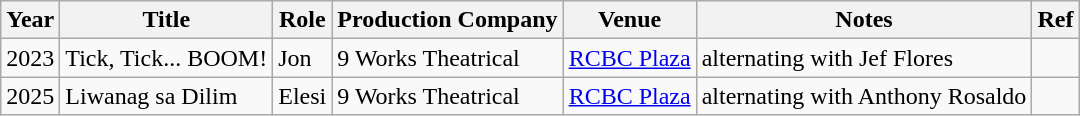<table class="wikitable">
<tr>
<th>Year</th>
<th>Title</th>
<th>Role</th>
<th>Production Company</th>
<th>Venue</th>
<th>Notes</th>
<th>Ref</th>
</tr>
<tr>
<td>2023</td>
<td>Tick, Tick... BOOM!</td>
<td>Jon</td>
<td>9 Works Theatrical</td>
<td><a href='#'>RCBC Plaza</a></td>
<td>alternating with Jef Flores</td>
<td></td>
</tr>
<tr>
<td>2025</td>
<td>Liwanag sa Dilim</td>
<td>Elesi</td>
<td>9 Works Theatrical</td>
<td><a href='#'>RCBC Plaza</a></td>
<td>alternating with Anthony Rosaldo</td>
<td></td>
</tr>
</table>
